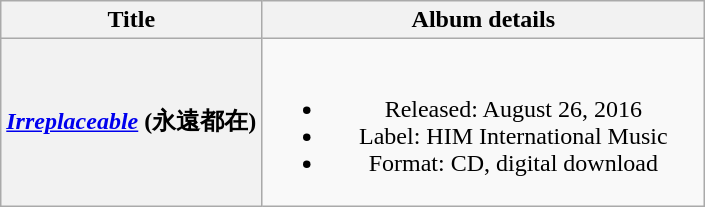<table class="wikitable plainrowheaders" style="text-align:center;">
<tr>
<th scope="col">Title</th>
<th scope="col" style="width:18em;">Album details</th>
</tr>
<tr>
<th scope="row"><em><a href='#'>Irreplaceable</a></em> (永遠都在)</th>
<td><br><ul><li>Released: August 26, 2016</li><li>Label: HIM International Music</li><li>Format: CD, digital download</li></ul></td>
</tr>
</table>
